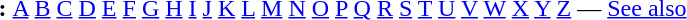<table id="toc" border="0">
<tr>
<th>:</th>
<td><a href='#'>A</a> <a href='#'>B</a> <a href='#'>C</a> <a href='#'>D</a> <a href='#'>E</a> <a href='#'>F</a> <a href='#'>G</a> <a href='#'>H</a> <a href='#'>I</a> <a href='#'>J</a> <a href='#'>K</a> <a href='#'>L</a> <a href='#'>M</a> <a href='#'>N</a> <a href='#'>O</a> <a href='#'>P</a> <a href='#'>Q</a> <a href='#'>R</a> <a href='#'>S</a> <a href='#'>T</a> <a href='#'>U</a> <a href='#'>V</a> <a href='#'>W</a> <a href='#'>X</a> <a href='#'>Y</a>  <a href='#'>Z</a> — <a href='#'>See also</a></td>
</tr>
</table>
